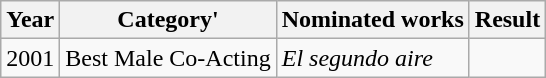<table class="wikitable">
<tr>
<th>Year</th>
<th>Category'</th>
<th>Nominated works</th>
<th>Result</th>
</tr>
<tr>
<td>2001</td>
<td>Best Male Co-Acting</td>
<td><em>El segundo aire</em></td>
<td></td>
</tr>
</table>
